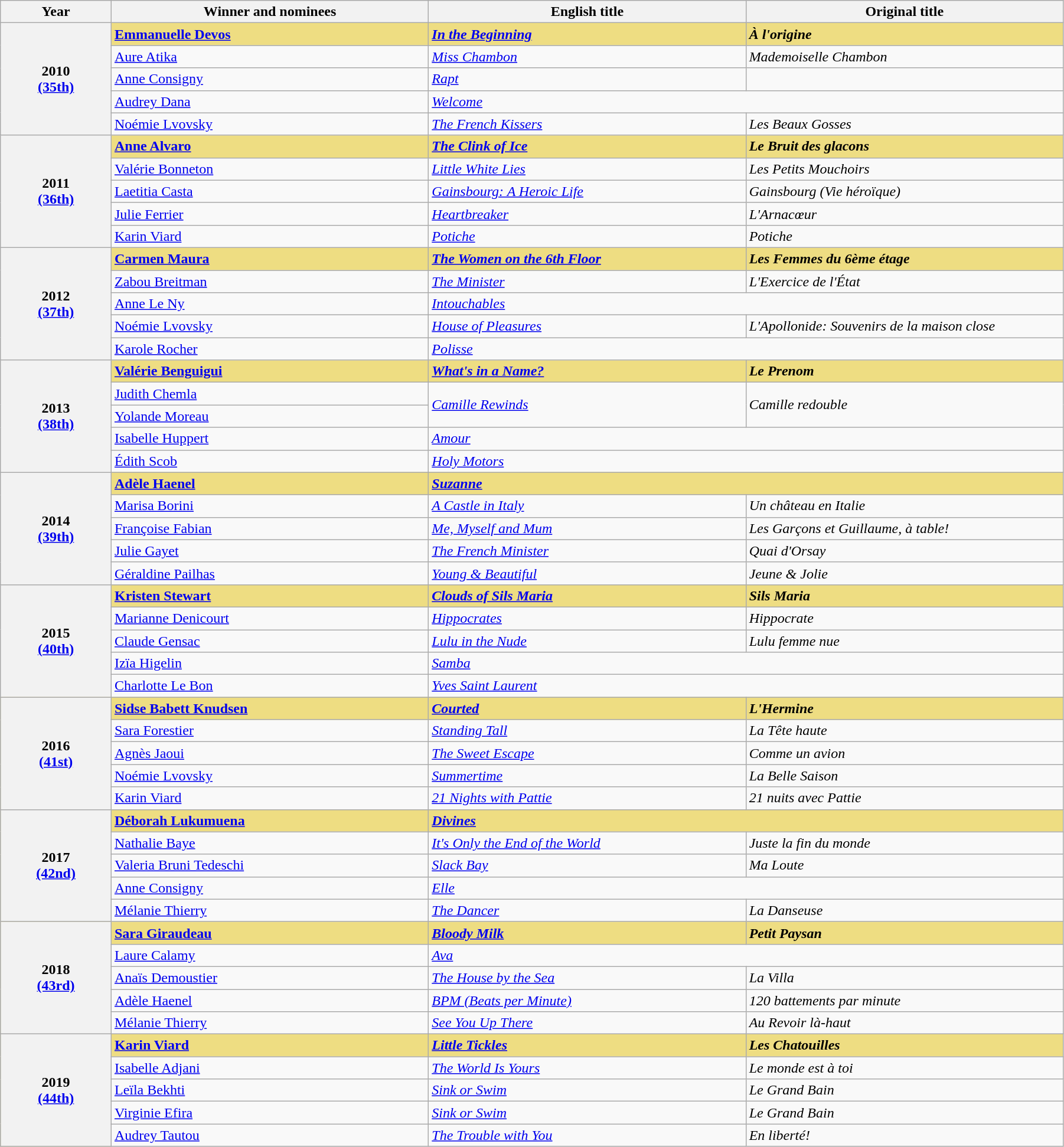<table class="wikitable" width="95%" cellpadding="5">
<tr>
<th width="100">Year</th>
<th width="300">Winner and nominees</th>
<th width="300">English title</th>
<th width="300">Original title</th>
</tr>
<tr>
<th rowspan="5" style="text-align:center;">2010<br><a href='#'>(35th)</a></th>
<td style="background:#eedd82;"><strong><a href='#'>Emmanuelle Devos</a></strong></td>
<td style="background:#eedd82;"><em><a href='#'><strong>In the Beginning</strong></a></em></td>
<td style="background:#eedd82;"><strong><em>À l'origine</em></strong></td>
</tr>
<tr>
<td><a href='#'>Aure Atika</a></td>
<td><em><a href='#'>Miss Chambon</a></em></td>
<td><em>Mademoiselle Chambon</em></td>
</tr>
<tr>
<td><a href='#'>Anne Consigny</a></td>
<td><em><a href='#'>Rapt</a></em></td>
<td></td>
</tr>
<tr>
<td><a href='#'>Audrey Dana</a></td>
<td colspan="2"><em><a href='#'>Welcome</a></em></td>
</tr>
<tr>
<td><a href='#'>Noémie Lvovsky</a></td>
<td><em><a href='#'>The French Kissers</a></em></td>
<td><em>Les Beaux Gosses</em></td>
</tr>
<tr>
<th rowspan="5" style="text-align:center;">2011<br><a href='#'>(36th)</a></th>
<td style="background:#eedd82;"><strong><a href='#'>Anne Alvaro</a></strong></td>
<td style="background:#eedd82;"><strong><em><a href='#'>The Clink of Ice</a></em></strong></td>
<td style="background:#eedd82;"><strong><em>Le Bruit des glacons</em></strong></td>
</tr>
<tr>
<td><a href='#'>Valérie Bonneton</a></td>
<td><em><a href='#'>Little White Lies</a></em></td>
<td><em>Les Petits Mouchoirs</em></td>
</tr>
<tr>
<td><a href='#'>Laetitia Casta</a></td>
<td><em><a href='#'>Gainsbourg: A Heroic Life</a></em></td>
<td><em>Gainsbourg (Vie héroïque)</em></td>
</tr>
<tr>
<td><a href='#'>Julie Ferrier</a></td>
<td><em><a href='#'>Heartbreaker</a></em></td>
<td><em>L'Arnacœur</em></td>
</tr>
<tr>
<td><a href='#'>Karin Viard</a></td>
<td><em><a href='#'>Potiche</a></em></td>
<td><em>Potiche</em></td>
</tr>
<tr>
<th rowspan="5" style="text-align:center;">2012<br><a href='#'>(37th)</a></th>
<td style="background:#eedd82;"><strong><a href='#'>Carmen Maura</a></strong></td>
<td style="background:#eedd82;"><strong><em><a href='#'>The Women on the 6th Floor</a></em></strong></td>
<td style="background:#eedd82;"><strong><em>Les Femmes du 6ème étage</em></strong></td>
</tr>
<tr>
<td><a href='#'>Zabou Breitman</a></td>
<td><em><a href='#'>The Minister</a></em></td>
<td><em>L'Exercice de l'État</em></td>
</tr>
<tr>
<td><a href='#'>Anne Le Ny</a></td>
<td colspan="2"><em><a href='#'>Intouchables</a></em></td>
</tr>
<tr>
<td><a href='#'>Noémie Lvovsky</a></td>
<td><em><a href='#'>House of Pleasures</a></em></td>
<td><em>L'Apollonide: Souvenirs de la maison close</em></td>
</tr>
<tr>
<td><a href='#'>Karole Rocher</a></td>
<td colspan="2"><em><a href='#'>Polisse</a></em></td>
</tr>
<tr>
<th rowspan="5" style="text-align:center;">2013<br><a href='#'>(38th)</a></th>
<td style="background:#eedd82;"><strong><a href='#'>Valérie Benguigui</a></strong></td>
<td style="background:#eedd82;"><em><a href='#'><strong>What's in a Name?</strong></a></em></td>
<td style="background:#eedd82;"><strong><em>Le Prenom</em></strong></td>
</tr>
<tr>
<td><a href='#'>Judith Chemla</a></td>
<td rowspan=2><em><a href='#'>Camille Rewinds</a></em></td>
<td rowspan=2><em>Camille redouble</em></td>
</tr>
<tr>
<td><a href='#'>Yolande Moreau</a></td>
</tr>
<tr>
<td><a href='#'>Isabelle Huppert</a></td>
<td colspan=2><em><a href='#'>Amour</a></em></td>
</tr>
<tr>
<td><a href='#'>Édith Scob</a></td>
<td colspan=2><em><a href='#'>Holy Motors</a></em></td>
</tr>
<tr>
<th rowspan="5" style="text-align:center;">2014<br><a href='#'>(39th)</a></th>
<td style="background:#eedd82;"><strong><a href='#'>Adèle Haenel</a></strong></td>
<td colspan="2" style="background:#eedd82;"><em><a href='#'><strong>Suzanne</strong></a></em></td>
</tr>
<tr>
<td><a href='#'>Marisa Borini</a></td>
<td><em><a href='#'>A Castle in Italy</a></em></td>
<td><em>Un château en Italie</em></td>
</tr>
<tr>
<td><a href='#'>Françoise Fabian</a></td>
<td><em><a href='#'>Me, Myself and Mum</a></em></td>
<td><em>Les Garçons et Guillaume, à table!</em></td>
</tr>
<tr>
<td><a href='#'>Julie Gayet</a></td>
<td><em><a href='#'>The French Minister</a></em></td>
<td><em>Quai d'Orsay</em></td>
</tr>
<tr>
<td><a href='#'>Géraldine Pailhas</a></td>
<td><em><a href='#'>Young & Beautiful</a></em></td>
<td><em>Jeune & Jolie</em></td>
</tr>
<tr>
<th rowspan="5" style="text-align:center;">2015<br><a href='#'>(40th)</a></th>
<td style="background:#eedd82;"><strong><a href='#'>Kristen Stewart</a></strong></td>
<td style="background:#eedd82;"><strong><em><a href='#'>Clouds of Sils Maria</a></em></strong></td>
<td style="background:#eedd82;"><strong><em>Sils Maria</em></strong></td>
</tr>
<tr>
<td><a href='#'>Marianne Denicourt</a></td>
<td><em><a href='#'>Hippocrates</a></em></td>
<td><em>Hippocrate</em></td>
</tr>
<tr>
<td><a href='#'>Claude Gensac</a></td>
<td><em><a href='#'>Lulu in the Nude</a></em></td>
<td><em>Lulu femme nue</em></td>
</tr>
<tr>
<td><a href='#'>Izïa Higelin</a></td>
<td colspan=2><em><a href='#'>Samba</a></em></td>
</tr>
<tr>
<td><a href='#'>Charlotte Le Bon</a></td>
<td colspan=2><em><a href='#'>Yves Saint Laurent</a></em></td>
</tr>
<tr style="background:#eedd82;">
<th rowspan="5">2016<br><a href='#'>(41st)</a></th>
<td><strong><a href='#'>Sidse Babett Knudsen</a></strong></td>
<td><em><a href='#'><strong>Courted</strong></a></em></td>
<td><strong><em>L'Hermine</em></strong></td>
</tr>
<tr>
<td><a href='#'>Sara Forestier</a></td>
<td><em><a href='#'>Standing Tall</a></em></td>
<td><em>La Tête haute</em></td>
</tr>
<tr>
<td><a href='#'>Agnès Jaoui</a></td>
<td><em><a href='#'>The Sweet Escape</a></em></td>
<td><em>Comme un avion</em></td>
</tr>
<tr>
<td><a href='#'>Noémie Lvovsky</a></td>
<td><em><a href='#'>Summertime</a></em></td>
<td><em>La Belle Saison</em></td>
</tr>
<tr>
<td><a href='#'>Karin Viard</a></td>
<td><em><a href='#'>21 Nights with Pattie</a></em></td>
<td><em>21 nuits avec Pattie</em></td>
</tr>
<tr style="background:#eedd82;">
<th rowspan="5">2017<br><a href='#'>(42nd)</a></th>
<td><strong><a href='#'>Déborah Lukumuena</a></strong></td>
<td colspan="2"><em><a href='#'><strong>Divines</strong></a></em></td>
</tr>
<tr>
<td><a href='#'>Nathalie Baye</a></td>
<td><em><a href='#'>It's Only the End of the World</a></em></td>
<td><em>Juste la fin du monde</em></td>
</tr>
<tr>
<td><a href='#'>Valeria Bruni Tedeschi</a></td>
<td><em><a href='#'>Slack Bay</a></em></td>
<td><em>Ma Loute</em></td>
</tr>
<tr>
<td><a href='#'>Anne Consigny</a></td>
<td colspan=2><em><a href='#'>Elle</a></em></td>
</tr>
<tr>
<td><a href='#'>Mélanie Thierry</a></td>
<td><em><a href='#'>The Dancer</a></em></td>
<td><em>La Danseuse</em></td>
</tr>
<tr style="background:#eedd82;">
<th rowspan="5">2018<br><a href='#'>(43rd)</a></th>
<td><strong><a href='#'>Sara Giraudeau</a></strong></td>
<td><strong><em><a href='#'>Bloody Milk</a></em></strong></td>
<td><strong><em>Petit Paysan</em></strong></td>
</tr>
<tr>
<td><a href='#'>Laure Calamy</a></td>
<td colspan=2><em><a href='#'>Ava</a></em></td>
</tr>
<tr>
<td><a href='#'>Anaïs Demoustier</a></td>
<td><em><a href='#'>The House by the Sea</a></em></td>
<td><em>La Villa</em></td>
</tr>
<tr>
<td><a href='#'>Adèle Haenel</a></td>
<td><em><a href='#'>BPM (Beats per Minute)</a></em></td>
<td><em>120 battements par minute</em></td>
</tr>
<tr>
<td><a href='#'>Mélanie Thierry</a></td>
<td><em><a href='#'>See You Up There</a></em></td>
<td><em>Au Revoir là-haut</em></td>
</tr>
<tr style="background:#eedd82;">
<th rowspan="5">2019 <br><a href='#'>(44th)</a></th>
<td><strong><a href='#'>Karin Viard</a></strong></td>
<td><strong><em><a href='#'>Little Tickles</a></em></strong></td>
<td><strong><em>Les Chatouilles</em></strong></td>
</tr>
<tr>
<td><a href='#'>Isabelle Adjani</a></td>
<td><em><a href='#'>The World Is Yours</a></em></td>
<td><em>Le monde est à toi</em></td>
</tr>
<tr>
<td><a href='#'>Leïla Bekhti</a></td>
<td><em><a href='#'>Sink or Swim</a></em></td>
<td><em>Le Grand Bain</em></td>
</tr>
<tr>
<td><a href='#'>Virginie Efira</a></td>
<td><em><a href='#'>Sink or Swim</a></em></td>
<td><em>Le Grand Bain</em></td>
</tr>
<tr>
<td><a href='#'>Audrey Tautou</a></td>
<td><em><a href='#'>The Trouble with You</a></em></td>
<td><em>En liberté!</em></td>
</tr>
</table>
